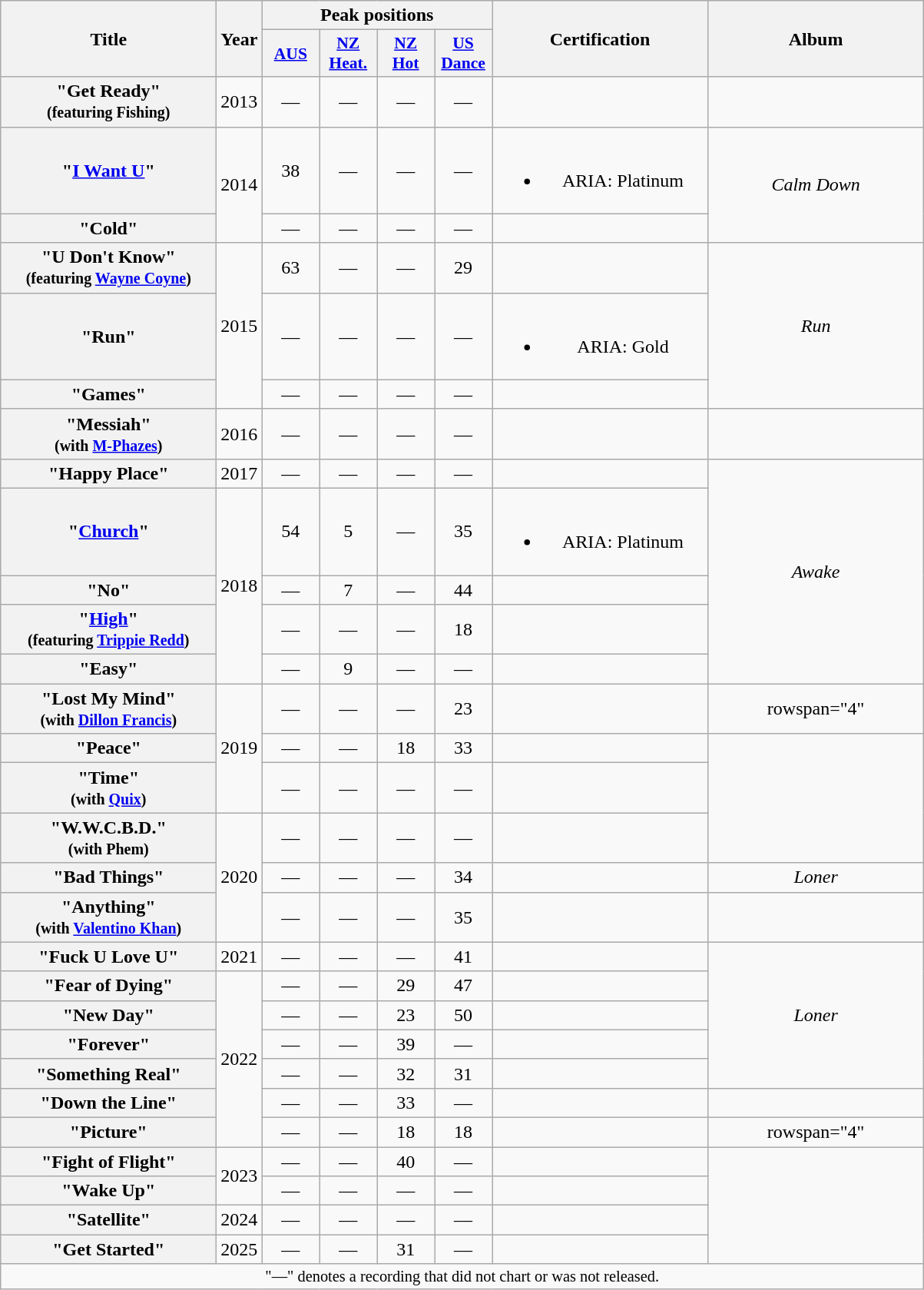<table class="wikitable plainrowheaders" style="text-align:center;">
<tr>
<th rowspan="2" style="text-align:center; width:180px;">Title</th>
<th rowspan="2" style="text-align:center; width:10px;">Year</th>
<th colspan="4" style="text-align:center; width:20px;">Peak positions</th>
<th rowspan="2" style="text-align:center; width:180px;">Certification</th>
<th rowspan="2" style="text-align:center; width:180px;">Album</th>
</tr>
<tr>
<th scope="col" style="width:3em;font-size:90%;"><a href='#'>AUS</a><br></th>
<th scope="col" style="width:3em;font-size:90%;"><a href='#'>NZ<br>Heat.</a><br></th>
<th scope="col" style="width:3em;font-size:90%;"><a href='#'>NZ<br>Hot</a><br></th>
<th scope="col" style="width:3em;font-size:90%;"><a href='#'>US<br>Dance</a><br></th>
</tr>
<tr>
<th scope="row">"Get Ready" <br><small>(featuring Fishing)</small></th>
<td>2013</td>
<td>—</td>
<td>—</td>
<td>—</td>
<td>—</td>
<td></td>
<td></td>
</tr>
<tr>
<th scope="row">"<a href='#'>I Want U</a>"</th>
<td rowspan="2">2014</td>
<td>38</td>
<td>—</td>
<td>—</td>
<td>—</td>
<td><br><ul><li>ARIA: Platinum</li></ul></td>
<td rowspan="2"><em>Calm Down</em></td>
</tr>
<tr>
<th scope="row">"Cold"</th>
<td>—</td>
<td>—</td>
<td>—</td>
<td>—</td>
<td></td>
</tr>
<tr>
<th scope="row">"U Don't Know" <br><small>(featuring <a href='#'>Wayne Coyne</a>)</small></th>
<td rowspan="3">2015</td>
<td>63</td>
<td>—</td>
<td>—</td>
<td>29</td>
<td></td>
<td rowspan="3"><em>Run</em></td>
</tr>
<tr>
<th scope="row">"Run"</th>
<td>—</td>
<td>—</td>
<td>—</td>
<td>—</td>
<td><br><ul><li>ARIA: Gold</li></ul></td>
</tr>
<tr>
<th scope="row">"Games"</th>
<td>—</td>
<td>—</td>
<td>—</td>
<td>—</td>
<td></td>
</tr>
<tr>
<th scope="row">"Messiah"<br><small>(with <a href='#'>M-Phazes</a>)</small></th>
<td>2016</td>
<td>—</td>
<td>—</td>
<td>—</td>
<td>—</td>
<td></td>
<td></td>
</tr>
<tr>
<th scope="row">"Happy Place"</th>
<td>2017</td>
<td>—</td>
<td>—</td>
<td>—</td>
<td>—</td>
<td></td>
<td style="text-align:center;" rowspan="5"><em>Awake</em></td>
</tr>
<tr>
<th scope="row">"<a href='#'>Church</a>"</th>
<td rowspan="4">2018</td>
<td>54</td>
<td>5</td>
<td>—</td>
<td>35</td>
<td><br><ul><li>ARIA: Platinum</li></ul></td>
</tr>
<tr>
<th scope="row">"No"</th>
<td>—</td>
<td>7</td>
<td>—</td>
<td>44</td>
<td></td>
</tr>
<tr>
<th scope="row">"<a href='#'>High</a>" <br><small>(featuring <a href='#'>Trippie Redd</a>)</small></th>
<td>—</td>
<td>—</td>
<td>—</td>
<td>18</td>
<td></td>
</tr>
<tr>
<th scope="row">"Easy"</th>
<td>—</td>
<td>9</td>
<td>—</td>
<td>—</td>
<td></td>
</tr>
<tr>
<th scope="row">"Lost My Mind" <br><small>(with <a href='#'>Dillon Francis</a>)</small></th>
<td rowspan="3">2019</td>
<td>—</td>
<td>—</td>
<td>—</td>
<td>23</td>
<td></td>
<td>rowspan="4" </td>
</tr>
<tr>
<th scope="row">"Peace"</th>
<td>—</td>
<td>—</td>
<td>18</td>
<td>33</td>
<td></td>
</tr>
<tr>
<th scope="row">"Time" <br><small>(with <a href='#'>Quix</a>)</small></th>
<td>—</td>
<td>—</td>
<td>—</td>
<td>—</td>
<td></td>
</tr>
<tr>
<th scope="row">"W.W.C.B.D." <br><small>(with Phem)</small></th>
<td rowspan="3">2020</td>
<td>—</td>
<td>—</td>
<td>—</td>
<td>—</td>
<td></td>
</tr>
<tr>
<th scope="row">"Bad Things"</th>
<td>—</td>
<td>—</td>
<td>—</td>
<td>34</td>
<td></td>
<td><em>Loner</em></td>
</tr>
<tr>
<th scope="row">"Anything" <br><small>(with <a href='#'>Valentino Khan</a>)</small></th>
<td>—</td>
<td>—</td>
<td>—</td>
<td>35</td>
<td></td>
<td></td>
</tr>
<tr>
<th scope="row">"Fuck U Love U"</th>
<td>2021</td>
<td>—</td>
<td>—</td>
<td>—</td>
<td>41</td>
<td></td>
<td rowspan="5"><em>Loner</em></td>
</tr>
<tr>
<th scope="row">"Fear of Dying"</th>
<td rowspan="6">2022</td>
<td>—</td>
<td>—</td>
<td>29</td>
<td>47</td>
<td></td>
</tr>
<tr>
<th scope="row">"New Day"</th>
<td>—</td>
<td>—</td>
<td>23</td>
<td>50</td>
<td></td>
</tr>
<tr>
<th scope="row">"Forever"</th>
<td>—</td>
<td>—</td>
<td>39</td>
<td>—</td>
<td></td>
</tr>
<tr>
<th scope="row">"Something Real"</th>
<td>—</td>
<td>—</td>
<td>32</td>
<td>31</td>
<td></td>
</tr>
<tr>
<th scope="row">"Down the Line"</th>
<td>—</td>
<td>—</td>
<td>33</td>
<td>—</td>
<td></td>
<td></td>
</tr>
<tr>
<th scope="row">"Picture"<br></th>
<td>—</td>
<td>—</td>
<td>18</td>
<td>18</td>
<td></td>
<td>rowspan="4" </td>
</tr>
<tr>
<th scope="row">"Fight of Flight"<br></th>
<td rowspan="2">2023</td>
<td>—</td>
<td>—</td>
<td>40</td>
<td>—</td>
<td></td>
</tr>
<tr>
<th scope="row">"Wake Up"<br></th>
<td>—</td>
<td>—</td>
<td>—</td>
<td>—</td>
<td></td>
</tr>
<tr>
<th scope="row">"Satellite"<br></th>
<td rowspan="1">2024</td>
<td>—</td>
<td>—</td>
<td>—</td>
<td>—</td>
<td></td>
</tr>
<tr>
<th scope="row">"Get Started"</th>
<td>2025</td>
<td>—</td>
<td>—</td>
<td>31</td>
<td>—</td>
<td></td>
</tr>
<tr>
<td colspan="8" style="font-size:85%">"—" denotes a recording that did not chart or was not released.</td>
</tr>
</table>
